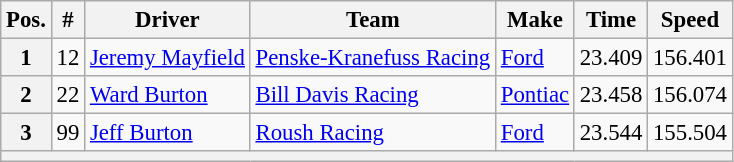<table class="wikitable" style="font-size:95%">
<tr>
<th>Pos.</th>
<th>#</th>
<th>Driver</th>
<th>Team</th>
<th>Make</th>
<th>Time</th>
<th>Speed</th>
</tr>
<tr>
<th>1</th>
<td>12</td>
<td><a href='#'>Jeremy Mayfield</a></td>
<td><a href='#'>Penske-Kranefuss Racing</a></td>
<td><a href='#'>Ford</a></td>
<td>23.409</td>
<td>156.401</td>
</tr>
<tr>
<th>2</th>
<td>22</td>
<td><a href='#'>Ward Burton</a></td>
<td><a href='#'>Bill Davis Racing</a></td>
<td><a href='#'>Pontiac</a></td>
<td>23.458</td>
<td>156.074</td>
</tr>
<tr>
<th>3</th>
<td>99</td>
<td><a href='#'>Jeff Burton</a></td>
<td><a href='#'>Roush Racing</a></td>
<td><a href='#'>Ford</a></td>
<td>23.544</td>
<td>155.504</td>
</tr>
<tr>
<th colspan="7"></th>
</tr>
</table>
